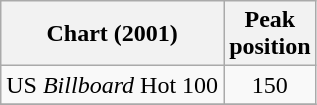<table class="wikitable">
<tr>
<th>Chart (2001)</th>
<th>Peak<br>position</th>
</tr>
<tr>
<td>US <em>Billboard</em> Hot 100</td>
<td align="center">150</td>
</tr>
<tr>
</tr>
</table>
